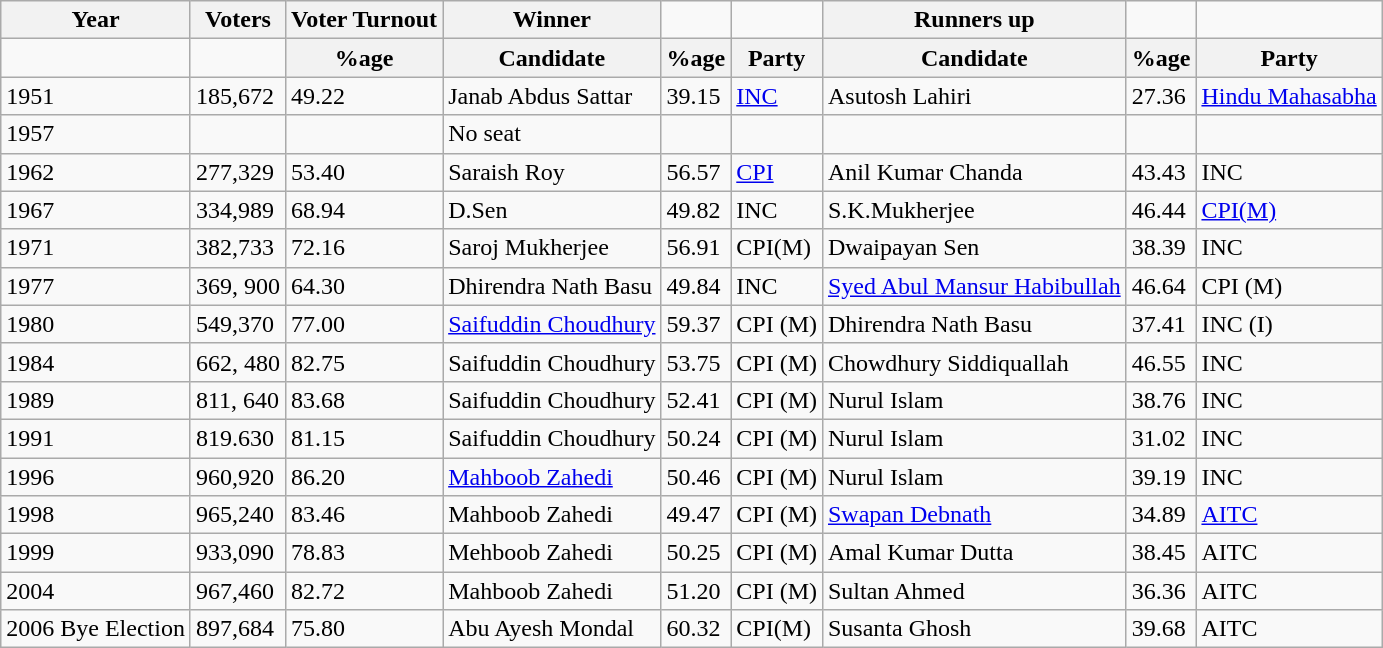<table class="wikitable">
<tr>
<th>Year</th>
<th>Voters</th>
<th>Voter Turnout</th>
<th>Winner</th>
<td></td>
<td></td>
<th>Runners up</th>
<td></td>
<td></td>
</tr>
<tr>
<td></td>
<td></td>
<th>%age</th>
<th>Candidate</th>
<th>%age</th>
<th>Party</th>
<th>Candidate</th>
<th>%age</th>
<th>Party</th>
</tr>
<tr>
<td>1951</td>
<td>185,672</td>
<td>49.22</td>
<td>Janab Abdus Sattar</td>
<td>39.15</td>
<td><a href='#'>INC</a></td>
<td>Asutosh Lahiri</td>
<td>27.36</td>
<td><a href='#'>Hindu Mahasabha</a></td>
</tr>
<tr>
<td>1957</td>
<td></td>
<td></td>
<td>No seat</td>
<td></td>
<td></td>
<td></td>
<td></td>
<td></td>
</tr>
<tr>
<td>1962</td>
<td>277,329</td>
<td>53.40</td>
<td>Saraish Roy</td>
<td>56.57</td>
<td><a href='#'>CPI</a></td>
<td>Anil Kumar Chanda</td>
<td>43.43</td>
<td>INC</td>
</tr>
<tr>
<td>1967</td>
<td>334,989</td>
<td>68.94</td>
<td>D.Sen</td>
<td>49.82</td>
<td>INC</td>
<td>S.K.Mukherjee</td>
<td>46.44</td>
<td><a href='#'>CPI(M)</a></td>
</tr>
<tr>
<td>1971</td>
<td>382,733</td>
<td>72.16</td>
<td>Saroj Mukherjee</td>
<td>56.91</td>
<td>CPI(M)</td>
<td>Dwaipayan Sen</td>
<td>38.39</td>
<td>INC</td>
</tr>
<tr>
<td>1977</td>
<td>369, 900</td>
<td>64.30</td>
<td>Dhirendra Nath Basu</td>
<td>49.84</td>
<td>INC</td>
<td><a href='#'>Syed Abul Mansur Habibullah</a></td>
<td>46.64</td>
<td>CPI (M)</td>
</tr>
<tr>
<td>1980</td>
<td>549,370</td>
<td>77.00</td>
<td><a href='#'>Saifuddin Choudhury</a></td>
<td>59.37</td>
<td>CPI (M)</td>
<td>Dhirendra Nath Basu</td>
<td>37.41</td>
<td>INC (I)</td>
</tr>
<tr>
<td>1984</td>
<td>662, 480</td>
<td>82.75</td>
<td>Saifuddin Choudhury</td>
<td>53.75</td>
<td>CPI (M)</td>
<td>Chowdhury Siddiquallah</td>
<td>46.55</td>
<td>INC</td>
</tr>
<tr>
<td>1989</td>
<td>811, 640</td>
<td>83.68</td>
<td>Saifuddin Choudhury</td>
<td>52.41</td>
<td>CPI (M)</td>
<td>Nurul Islam</td>
<td>38.76</td>
<td>INC</td>
</tr>
<tr>
<td>1991</td>
<td>819.630</td>
<td>81.15</td>
<td>Saifuddin Choudhury</td>
<td>50.24</td>
<td>CPI (M)</td>
<td>Nurul Islam</td>
<td>31.02</td>
<td>INC</td>
</tr>
<tr>
<td>1996</td>
<td>960,920</td>
<td>86.20</td>
<td><a href='#'>Mahboob Zahedi</a></td>
<td>50.46</td>
<td>CPI (M)</td>
<td>Nurul Islam</td>
<td>39.19</td>
<td>INC</td>
</tr>
<tr>
<td>1998</td>
<td>965,240</td>
<td>83.46</td>
<td>Mahboob Zahedi</td>
<td>49.47</td>
<td>CPI (M)</td>
<td><a href='#'>Swapan Debnath</a></td>
<td>34.89</td>
<td><a href='#'>AITC</a></td>
</tr>
<tr>
<td>1999</td>
<td>933,090</td>
<td>78.83</td>
<td>Mehboob Zahedi</td>
<td>50.25</td>
<td>CPI (M)</td>
<td>Amal Kumar Dutta</td>
<td>38.45</td>
<td>AITC</td>
</tr>
<tr>
<td>2004</td>
<td>967,460</td>
<td>82.72</td>
<td>Mahboob Zahedi</td>
<td>51.20</td>
<td>CPI (M)</td>
<td>Sultan Ahmed</td>
<td>36.36</td>
<td>AITC</td>
</tr>
<tr>
<td>2006 Bye Election</td>
<td>897,684</td>
<td>75.80</td>
<td>Abu Ayesh Mondal</td>
<td>60.32</td>
<td>CPI(M)</td>
<td>Susanta Ghosh</td>
<td>39.68</td>
<td>AITC</td>
</tr>
</table>
